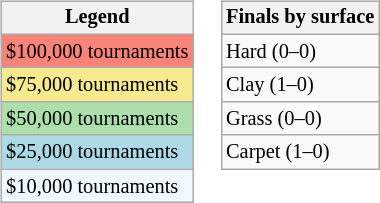<table>
<tr valign=top>
<td><br><table class=wikitable style="font-size:85%">
<tr>
<th>Legend</th>
</tr>
<tr style="background:#f88379;">
<td>$100,000 tournaments</td>
</tr>
<tr style="background:#f7e98e;">
<td>$75,000 tournaments</td>
</tr>
<tr style="background:#addfad;">
<td>$50,000 tournaments</td>
</tr>
<tr style="background:lightblue;">
<td>$25,000 tournaments</td>
</tr>
<tr style="background:#f0f8ff;">
<td>$10,000 tournaments</td>
</tr>
</table>
</td>
<td><br><table class=wikitable style="font-size:85%">
<tr>
<th>Finals by surface</th>
</tr>
<tr>
<td>Hard (0–0)</td>
</tr>
<tr>
<td>Clay (1–0)</td>
</tr>
<tr>
<td>Grass (0–0)</td>
</tr>
<tr>
<td>Carpet (1–0)</td>
</tr>
</table>
</td>
</tr>
</table>
